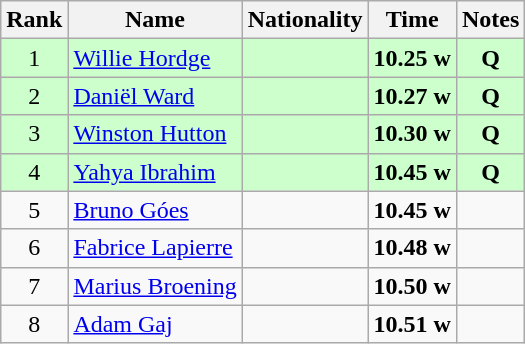<table class="wikitable sortable" style="text-align:center">
<tr>
<th>Rank</th>
<th>Name</th>
<th>Nationality</th>
<th>Time</th>
<th>Notes</th>
</tr>
<tr bgcolor=ccffcc>
<td>1</td>
<td align=left><a href='#'>Willie Hordge</a></td>
<td align=left></td>
<td><strong>10.25</strong> <strong>w</strong></td>
<td><strong>Q</strong></td>
</tr>
<tr bgcolor=ccffcc>
<td>2</td>
<td align=left><a href='#'>Daniël Ward</a></td>
<td align=left></td>
<td><strong>10.27</strong> <strong>w</strong></td>
<td><strong>Q</strong></td>
</tr>
<tr bgcolor=ccffcc>
<td>3</td>
<td align=left><a href='#'>Winston Hutton</a></td>
<td align=left></td>
<td><strong>10.30</strong> <strong>w</strong></td>
<td><strong>Q</strong></td>
</tr>
<tr bgcolor=ccffcc>
<td>4</td>
<td align=left><a href='#'>Yahya Ibrahim</a></td>
<td align=left></td>
<td><strong>10.45</strong> <strong>w</strong></td>
<td><strong>Q</strong></td>
</tr>
<tr>
<td>5</td>
<td align=left><a href='#'>Bruno Góes</a></td>
<td align=left></td>
<td><strong>10.45</strong> <strong>w</strong></td>
<td></td>
</tr>
<tr>
<td>6</td>
<td align=left><a href='#'>Fabrice Lapierre</a></td>
<td align=left></td>
<td><strong>10.48</strong> <strong>w</strong></td>
<td></td>
</tr>
<tr>
<td>7</td>
<td align=left><a href='#'>Marius Broening</a></td>
<td align=left></td>
<td><strong>10.50</strong> <strong>w</strong></td>
<td></td>
</tr>
<tr>
<td>8</td>
<td align=left><a href='#'>Adam Gaj</a></td>
<td align=left></td>
<td><strong>10.51</strong> <strong>w</strong></td>
<td></td>
</tr>
</table>
